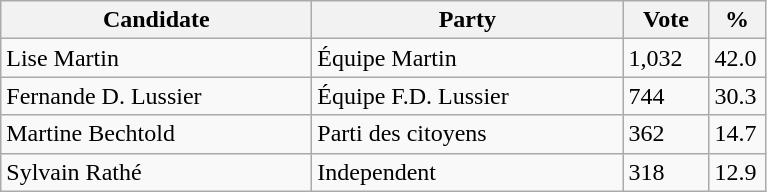<table class="wikitable">
<tr>
<th bgcolor="#DDDDFF" width="200px">Candidate</th>
<th bgcolor="#DDDDFF" width="200px">Party</th>
<th bgcolor="#DDDDFF" width="50px">Vote</th>
<th bgcolor="#DDDDFF" width="30px">%</th>
</tr>
<tr>
<td>Lise Martin</td>
<td>Équipe Martin</td>
<td>1,032</td>
<td>42.0</td>
</tr>
<tr>
<td>Fernande D. Lussier</td>
<td>Équipe F.D. Lussier</td>
<td>744</td>
<td>30.3</td>
</tr>
<tr>
<td>Martine Bechtold</td>
<td>Parti des citoyens</td>
<td>362</td>
<td>14.7</td>
</tr>
<tr>
<td>Sylvain Rathé</td>
<td>Independent</td>
<td>318</td>
<td>12.9</td>
</tr>
</table>
